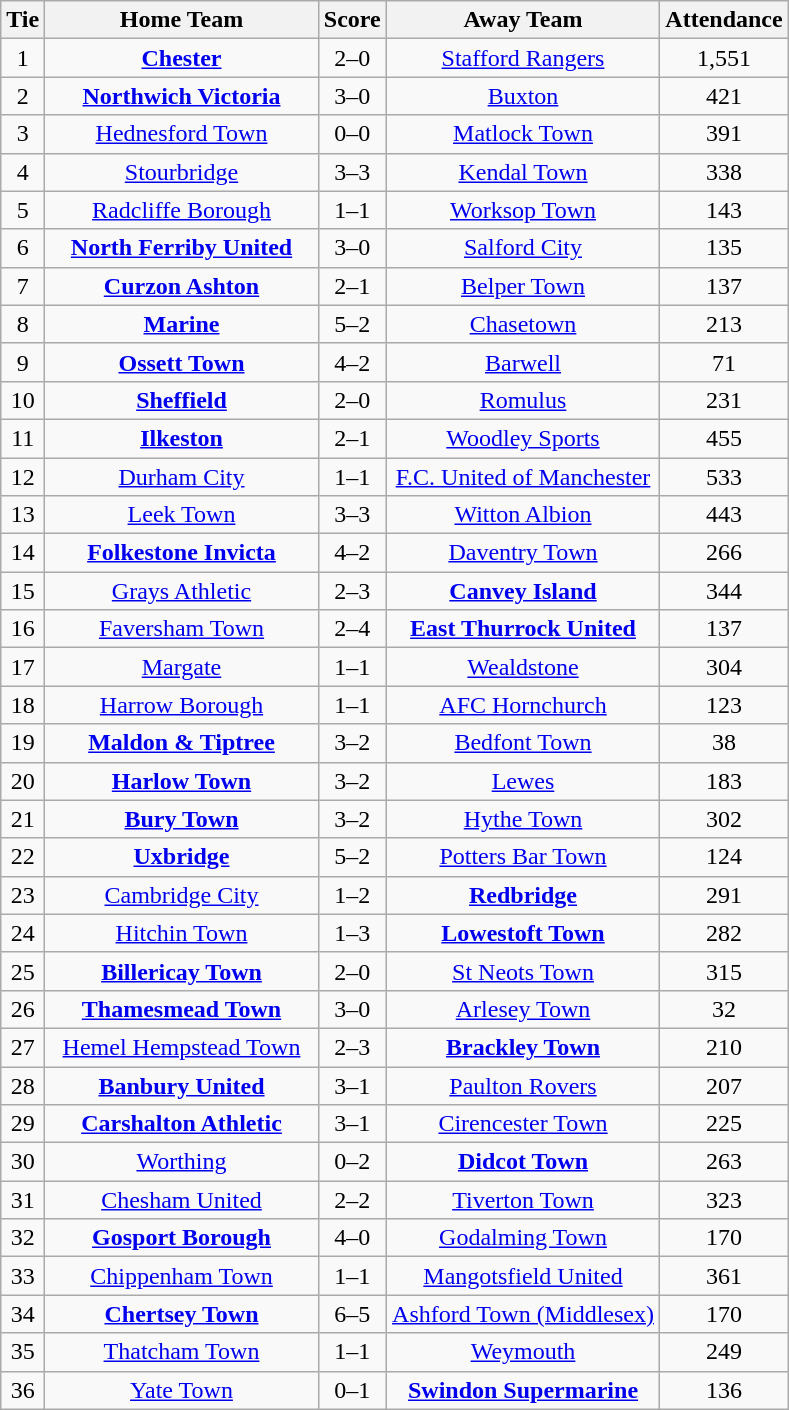<table class="wikitable" style="text-align:center;">
<tr>
<th width=20>Tie</th>
<th width=175>Home Team</th>
<th width=20>Score</th>
<th width=175>Away Team</th>
<th width=20>Attendance</th>
</tr>
<tr>
<td>1</td>
<td><strong><a href='#'>Chester</a></strong></td>
<td>2–0</td>
<td><a href='#'>Stafford Rangers</a></td>
<td>1,551</td>
</tr>
<tr>
<td>2</td>
<td><strong><a href='#'>Northwich Victoria</a></strong></td>
<td>3–0</td>
<td><a href='#'>Buxton</a></td>
<td>421</td>
</tr>
<tr>
<td>3</td>
<td><a href='#'>Hednesford Town</a></td>
<td>0–0</td>
<td><a href='#'>Matlock Town</a></td>
<td>391</td>
</tr>
<tr>
<td>4</td>
<td><a href='#'>Stourbridge</a></td>
<td>3–3</td>
<td><a href='#'>Kendal Town</a></td>
<td>338</td>
</tr>
<tr>
<td>5</td>
<td><a href='#'>Radcliffe Borough</a></td>
<td>1–1</td>
<td><a href='#'>Worksop Town</a></td>
<td>143</td>
</tr>
<tr>
<td>6</td>
<td><strong><a href='#'>North Ferriby United</a></strong></td>
<td>3–0</td>
<td><a href='#'>Salford City</a></td>
<td>135</td>
</tr>
<tr>
<td>7</td>
<td><strong><a href='#'>Curzon Ashton</a></strong></td>
<td>2–1</td>
<td><a href='#'>Belper Town</a></td>
<td>137</td>
</tr>
<tr>
<td>8</td>
<td><strong><a href='#'>Marine</a></strong></td>
<td>5–2</td>
<td><a href='#'>Chasetown</a></td>
<td>213</td>
</tr>
<tr>
<td>9</td>
<td><strong><a href='#'>Ossett Town</a></strong></td>
<td>4–2</td>
<td><a href='#'>Barwell</a></td>
<td>71</td>
</tr>
<tr>
<td>10</td>
<td><strong><a href='#'>Sheffield</a></strong></td>
<td>2–0</td>
<td><a href='#'>Romulus</a></td>
<td>231</td>
</tr>
<tr>
<td>11</td>
<td><strong><a href='#'>Ilkeston</a></strong></td>
<td>2–1</td>
<td><a href='#'>Woodley Sports</a></td>
<td>455</td>
</tr>
<tr>
<td>12</td>
<td><a href='#'>Durham City</a></td>
<td>1–1</td>
<td><a href='#'>F.C. United of Manchester</a></td>
<td>533</td>
</tr>
<tr>
<td>13</td>
<td><a href='#'>Leek Town</a></td>
<td>3–3</td>
<td><a href='#'>Witton Albion</a></td>
<td>443</td>
</tr>
<tr>
<td>14</td>
<td><strong><a href='#'>Folkestone Invicta</a></strong></td>
<td>4–2</td>
<td><a href='#'>Daventry Town</a></td>
<td>266</td>
</tr>
<tr>
<td>15</td>
<td><a href='#'>Grays Athletic</a></td>
<td>2–3</td>
<td><strong><a href='#'>Canvey Island</a></strong></td>
<td>344</td>
</tr>
<tr>
<td>16</td>
<td><a href='#'>Faversham Town</a></td>
<td>2–4</td>
<td><strong><a href='#'>East Thurrock United</a></strong></td>
<td>137</td>
</tr>
<tr>
<td>17</td>
<td><a href='#'>Margate</a></td>
<td>1–1</td>
<td><a href='#'>Wealdstone</a></td>
<td>304</td>
</tr>
<tr>
<td>18</td>
<td><a href='#'>Harrow Borough</a></td>
<td>1–1</td>
<td><a href='#'>AFC Hornchurch</a></td>
<td>123</td>
</tr>
<tr>
<td>19</td>
<td><strong><a href='#'>Maldon & Tiptree</a></strong></td>
<td>3–2</td>
<td><a href='#'>Bedfont Town</a></td>
<td>38</td>
</tr>
<tr>
<td>20</td>
<td><strong><a href='#'>Harlow Town</a></strong></td>
<td>3–2</td>
<td><a href='#'>Lewes</a></td>
<td>183</td>
</tr>
<tr>
<td>21</td>
<td><strong><a href='#'>Bury Town</a></strong></td>
<td>3–2</td>
<td><a href='#'>Hythe Town</a></td>
<td>302</td>
</tr>
<tr>
<td>22</td>
<td><strong><a href='#'>Uxbridge</a></strong></td>
<td>5–2</td>
<td><a href='#'>Potters Bar Town</a></td>
<td>124</td>
</tr>
<tr>
<td>23</td>
<td><a href='#'>Cambridge City</a></td>
<td>1–2</td>
<td><strong><a href='#'>Redbridge</a></strong></td>
<td>291</td>
</tr>
<tr>
<td>24</td>
<td><a href='#'>Hitchin Town</a></td>
<td>1–3</td>
<td><strong><a href='#'>Lowestoft Town</a></strong></td>
<td>282</td>
</tr>
<tr>
<td>25</td>
<td><strong><a href='#'>Billericay Town</a></strong></td>
<td>2–0</td>
<td><a href='#'>St Neots Town</a></td>
<td>315</td>
</tr>
<tr>
<td>26</td>
<td><strong><a href='#'>Thamesmead Town</a></strong></td>
<td>3–0</td>
<td><a href='#'>Arlesey Town</a></td>
<td>32</td>
</tr>
<tr>
<td>27</td>
<td><a href='#'>Hemel Hempstead Town</a></td>
<td>2–3</td>
<td><strong><a href='#'>Brackley Town</a></strong></td>
<td>210</td>
</tr>
<tr>
<td>28</td>
<td><strong><a href='#'>Banbury United</a></strong></td>
<td>3–1</td>
<td><a href='#'>Paulton Rovers</a></td>
<td>207</td>
</tr>
<tr>
<td>29</td>
<td><strong><a href='#'>Carshalton Athletic</a></strong></td>
<td>3–1</td>
<td><a href='#'>Cirencester Town</a></td>
<td>225</td>
</tr>
<tr>
<td>30</td>
<td><a href='#'>Worthing</a></td>
<td>0–2</td>
<td><strong><a href='#'>Didcot Town</a></strong></td>
<td>263</td>
</tr>
<tr>
<td>31</td>
<td><a href='#'>Chesham United</a></td>
<td>2–2</td>
<td><a href='#'>Tiverton Town</a></td>
<td>323</td>
</tr>
<tr>
<td>32</td>
<td><strong><a href='#'>Gosport Borough</a></strong></td>
<td>4–0</td>
<td><a href='#'>Godalming Town</a></td>
<td>170</td>
</tr>
<tr>
<td>33</td>
<td><a href='#'>Chippenham Town</a></td>
<td>1–1</td>
<td><a href='#'>Mangotsfield United</a></td>
<td>361</td>
</tr>
<tr>
<td>34</td>
<td><strong><a href='#'>Chertsey Town</a></strong></td>
<td>6–5</td>
<td><a href='#'>Ashford Town (Middlesex)</a></td>
<td>170</td>
</tr>
<tr>
<td>35</td>
<td><a href='#'>Thatcham Town</a></td>
<td>1–1</td>
<td><a href='#'>Weymouth</a></td>
<td>249</td>
</tr>
<tr>
<td>36</td>
<td><a href='#'>Yate Town</a></td>
<td>0–1</td>
<td><strong><a href='#'>Swindon Supermarine</a></strong></td>
<td>136</td>
</tr>
</table>
